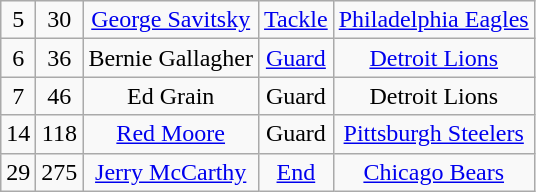<table class="wikitable" style="text-align:center">
<tr>
<td>5</td>
<td>30</td>
<td><a href='#'>George Savitsky</a></td>
<td><a href='#'>Tackle</a></td>
<td><a href='#'>Philadelphia Eagles</a></td>
</tr>
<tr>
<td>6</td>
<td>36</td>
<td>Bernie Gallagher</td>
<td><a href='#'>Guard</a></td>
<td><a href='#'>Detroit Lions</a></td>
</tr>
<tr>
<td>7</td>
<td>46</td>
<td>Ed Grain</td>
<td>Guard</td>
<td>Detroit Lions</td>
</tr>
<tr>
<td>14</td>
<td>118</td>
<td><a href='#'>Red Moore</a></td>
<td>Guard</td>
<td><a href='#'>Pittsburgh Steelers</a></td>
</tr>
<tr>
<td>29</td>
<td>275</td>
<td><a href='#'>Jerry McCarthy</a></td>
<td><a href='#'>End</a></td>
<td><a href='#'>Chicago Bears</a></td>
</tr>
</table>
